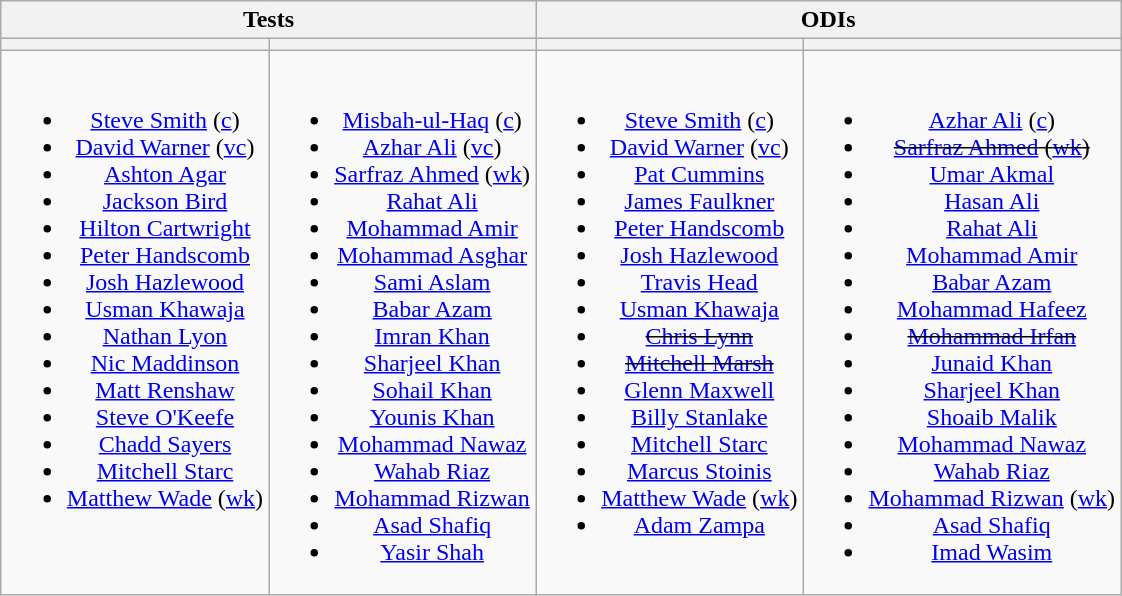<table class="wikitable" style="text-align:center; margin:0 auto">
<tr>
<th colspan=2>Tests</th>
<th colspan=2>ODIs</th>
</tr>
<tr>
<th></th>
<th></th>
<th></th>
<th></th>
</tr>
<tr style="vertical-align:top">
<td><br><ul><li><a href='#'>Steve Smith</a> (<a href='#'>c</a>)</li><li><a href='#'>David Warner</a> (<a href='#'>vc</a>)</li><li><a href='#'>Ashton Agar</a></li><li><a href='#'>Jackson Bird</a></li><li><a href='#'>Hilton Cartwright</a></li><li><a href='#'>Peter Handscomb</a></li><li><a href='#'>Josh Hazlewood</a></li><li><a href='#'>Usman Khawaja</a></li><li><a href='#'>Nathan Lyon</a></li><li><a href='#'>Nic Maddinson</a></li><li><a href='#'>Matt Renshaw</a></li><li><a href='#'>Steve O'Keefe</a></li><li><a href='#'>Chadd Sayers</a></li><li><a href='#'>Mitchell Starc</a></li><li><a href='#'>Matthew Wade</a> (<a href='#'>wk</a>)</li></ul></td>
<td><br><ul><li><a href='#'>Misbah-ul-Haq</a> (<a href='#'>c</a>)</li><li><a href='#'>Azhar Ali</a> (<a href='#'>vc</a>)</li><li><a href='#'>Sarfraz Ahmed</a> (<a href='#'>wk</a>)</li><li><a href='#'>Rahat Ali</a></li><li><a href='#'>Mohammad Amir</a></li><li><a href='#'>Mohammad Asghar</a></li><li><a href='#'>Sami Aslam</a></li><li><a href='#'>Babar Azam</a></li><li><a href='#'>Imran Khan</a></li><li><a href='#'>Sharjeel Khan</a></li><li><a href='#'>Sohail Khan</a></li><li><a href='#'>Younis Khan</a></li><li><a href='#'>Mohammad Nawaz</a></li><li><a href='#'>Wahab Riaz</a></li><li><a href='#'>Mohammad Rizwan</a></li><li><a href='#'>Asad Shafiq</a></li><li><a href='#'>Yasir Shah</a></li></ul></td>
<td><br><ul><li><a href='#'>Steve Smith</a> (<a href='#'>c</a>)</li><li><a href='#'>David Warner</a> (<a href='#'>vc</a>)</li><li><a href='#'>Pat Cummins</a></li><li><a href='#'>James Faulkner</a></li><li><a href='#'>Peter Handscomb</a></li><li><a href='#'>Josh Hazlewood</a></li><li><a href='#'>Travis Head</a></li><li><a href='#'>Usman Khawaja</a></li><li><s><a href='#'>Chris Lynn</a></s></li><li><s><a href='#'>Mitchell Marsh</a></s></li><li><a href='#'>Glenn Maxwell</a></li><li><a href='#'>Billy Stanlake</a></li><li><a href='#'>Mitchell Starc</a></li><li><a href='#'>Marcus Stoinis</a></li><li><a href='#'>Matthew Wade</a> (<a href='#'>wk</a>)</li><li><a href='#'>Adam Zampa</a></li></ul></td>
<td><br><ul><li><a href='#'>Azhar Ali</a> (<a href='#'>c</a>)</li><li><s><a href='#'>Sarfraz Ahmed</a> (<a href='#'>wk</a>)</s></li><li><a href='#'>Umar Akmal</a></li><li><a href='#'>Hasan Ali</a></li><li><a href='#'>Rahat Ali</a></li><li><a href='#'>Mohammad Amir</a></li><li><a href='#'>Babar Azam</a></li><li><a href='#'>Mohammad Hafeez</a></li><li><s><a href='#'>Mohammad Irfan</a></s></li><li><a href='#'>Junaid Khan</a></li><li><a href='#'>Sharjeel Khan</a></li><li><a href='#'>Shoaib Malik</a></li><li><a href='#'>Mohammad Nawaz</a></li><li><a href='#'>Wahab Riaz</a></li><li><a href='#'>Mohammad Rizwan</a> (<a href='#'>wk</a>)</li><li><a href='#'>Asad Shafiq</a></li><li><a href='#'>Imad Wasim</a></li></ul></td>
</tr>
</table>
